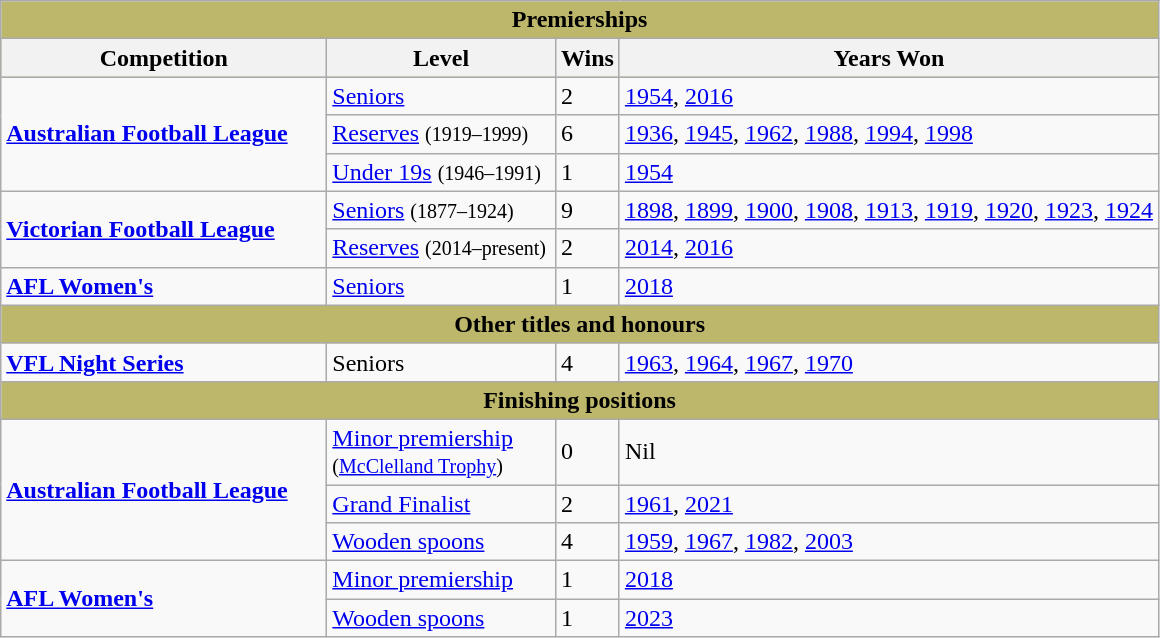<table class="wikitable">
<tr>
<td colspan="4" style="background:#bdb76b;" align="center"><strong>Premierships</strong></td>
</tr>
<tr style="background:#bdb76b;">
<th style="width: 210px;">Competition</th>
<th style="width: 145px;">Level</th>
<th>Wins</th>
<th>Years Won</th>
</tr>
<tr>
<td rowspan=3 scope="row" style="text-align: left"><strong><a href='#'>Australian Football League</a></strong></td>
<td><a href='#'>Seniors</a></td>
<td>2</td>
<td><a href='#'>1954</a>, <a href='#'>2016</a></td>
</tr>
<tr>
<td><a href='#'>Reserves</a> <small>(1919–1999)</small></td>
<td>6</td>
<td><a href='#'>1936</a>, <a href='#'>1945</a>, <a href='#'>1962</a>, <a href='#'>1988</a>, <a href='#'>1994</a>, <a href='#'>1998</a></td>
</tr>
<tr>
<td><a href='#'>Under 19s</a> <small>(1946–1991)</small></td>
<td>1</td>
<td><a href='#'>1954</a></td>
</tr>
<tr>
<td rowspan=2 scope="row" style="text-align: left"><strong><a href='#'>Victorian Football League</a></strong></td>
<td><a href='#'>Seniors</a> <small>(1877–1924)</small></td>
<td>9</td>
<td><a href='#'>1898</a>, <a href='#'>1899</a>, <a href='#'>1900</a>, <a href='#'>1908</a>, <a href='#'>1913</a>, <a href='#'>1919</a>, <a href='#'>1920</a>, <a href='#'>1923</a>, <a href='#'>1924</a></td>
</tr>
<tr>
<td><a href='#'>Reserves</a> <small>(2014–present)</small></td>
<td>2</td>
<td><a href='#'>2014</a>, <a href='#'>2016</a></td>
</tr>
<tr>
<td><strong><a href='#'>AFL Women's</a></strong></td>
<td><a href='#'>Seniors</a></td>
<td>1</td>
<td><a href='#'>2018</a></td>
</tr>
<tr>
<td colspan="4" style="background:#bdb76b;" align="center"><strong>Other titles and honours</strong></td>
</tr>
<tr>
<td><strong><a href='#'>VFL Night Series</a></strong></td>
<td>Seniors</td>
<td>4</td>
<td><a href='#'>1963</a>, <a href='#'>1964</a>, <a href='#'>1967</a>, <a href='#'>1970</a></td>
</tr>
<tr>
<td colspan="4" style="background:#bdb76b;" align="center"><strong>Finishing positions</strong></td>
</tr>
<tr>
<td rowspan=3 scope="row" style="text-align: left"><strong><a href='#'>Australian Football League</a></strong></td>
<td><a href='#'>Minor premiership</a><br><small>(<a href='#'>McClelland Trophy</a>)</small></td>
<td>0</td>
<td>Nil</td>
</tr>
<tr>
<td><a href='#'>Grand Finalist</a></td>
<td>2</td>
<td><a href='#'>1961</a>, <a href='#'>2021</a></td>
</tr>
<tr>
<td><a href='#'>Wooden spoons</a></td>
<td>4</td>
<td><a href='#'>1959</a>, <a href='#'>1967</a>, <a href='#'>1982</a>, <a href='#'>2003</a></td>
</tr>
<tr>
<td rowspan=2 scope="row" style="text-align: left"><strong><a href='#'>AFL Women's</a></strong></td>
<td><a href='#'>Minor premiership</a></td>
<td>1</td>
<td><a href='#'>2018</a></td>
</tr>
<tr>
<td><a href='#'>Wooden spoons</a></td>
<td>1</td>
<td><a href='#'>2023</a></td>
</tr>
</table>
